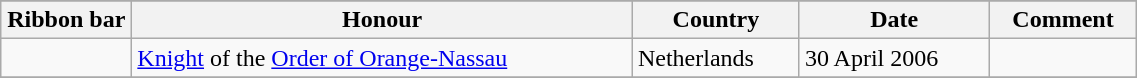<table class="wikitable" style="width:60%;">
<tr style="background:#ccf; text-align:center;">
</tr>
<tr>
<th style="width:80px;">Ribbon bar</th>
<th>Honour</th>
<th>Country</th>
<th>Date</th>
<th>Comment</th>
</tr>
<tr>
<td></td>
<td><a href='#'>Knight</a> of the <a href='#'>Order of Orange-Nassau</a></td>
<td>Netherlands</td>
<td>30 April 2006</td>
<td></td>
</tr>
<tr>
</tr>
</table>
